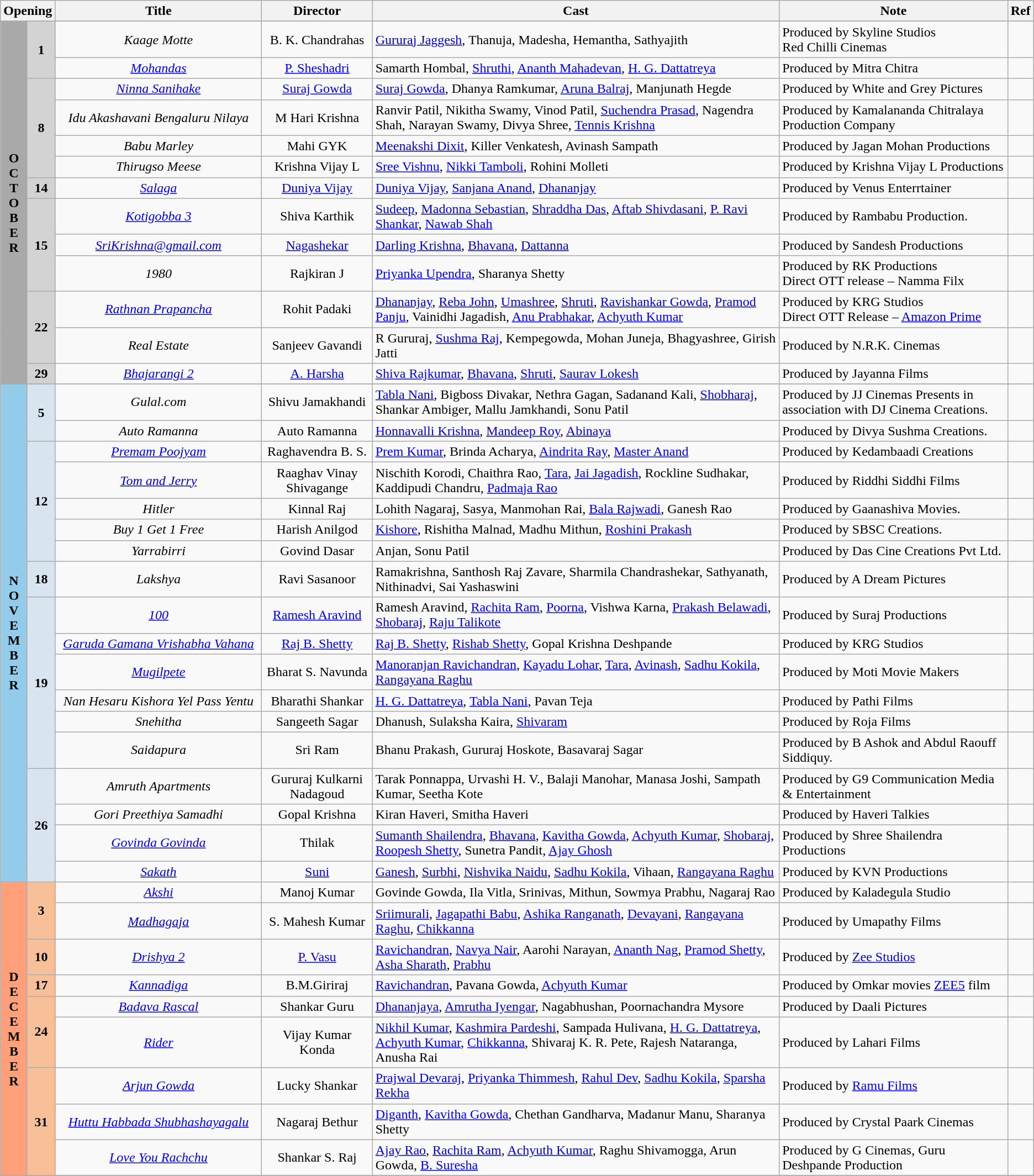<table class="wikitable sortable">
<tr>
<th colspan="2">Opening</th>
<th style="width:20%;">Title</th>
<th>Director</th>
<th>Cast</th>
<th>Note</th>
<th>Ref</th>
</tr>
<tr>
</tr>
<tr October!>
<td rowspan="13" style="text-align:center; background:#a9a9a9; textcolor:#000;"><strong>O<br>C<br>T<br>O<br>B<br>E<br>R</strong></td>
<td rowspan="2" style="text-align:center;background:#D3D3D3;"><strong>1</strong></td>
<td align="center"><em>Kaage Motte</em></td>
<td align="center">B. K. Chandrahas</td>
<td><a href='#'>Gururaj Jaggesh</a>, Thanuja, Madesha, Hemantha, Sathyajith</td>
<td>Produced by Skyline Studios <br> Red Chilli Cinemas</td>
<td align="center"></td>
</tr>
<tr>
<td align="center"><em><a href='#'>Mohandas</a></em></td>
<td align="center"><a href='#'>P. Sheshadri</a></td>
<td>Samarth Hombal, <a href='#'>Shruthi</a>, <a href='#'>Ananth Mahadevan</a>, <a href='#'>H. G. Dattatreya</a></td>
<td>Produced by Mitra Chitra</td>
<td align="center"></td>
</tr>
<tr>
<td rowspan="4" style="text-align:center;background:#D3D3D3;"><strong>8</strong></td>
<td align="center"><em><a href='#'>Ninna Sanihake</a></em></td>
<td align="center"><a href='#'>Suraj Gowda</a></td>
<td><a href='#'>Suraj Gowda</a>, Dhanya Ramkumar, <a href='#'>Aruna Balraj</a>, Manjunath Hegde</td>
<td>Produced by White and Grey Pictures</td>
<td align="center"></td>
</tr>
<tr>
<td align="center"><em>Idu Akashavani Bengaluru Nilaya</em></td>
<td align="center">M Hari Krishna</td>
<td>Ranvir Patil, Nikitha Swamy, Vinod Patil, <a href='#'>Suchendra Prasad</a>, Nagendra Shah, Narayan Swamy, Divya Shree, <a href='#'>Tennis Krishna</a></td>
<td>Produced by Kamalananda Chitralaya Production Company</td>
<td align="center"></td>
</tr>
<tr>
<td align="center"><em>Babu Marley</em></td>
<td align="center">Mahi GYK</td>
<td><a href='#'>Meenakshi Dixit</a>,  Killer Venkatesh, Avinash Sampath</td>
<td>Produced by Jagan Mohan Productions</td>
<td align="center"></td>
</tr>
<tr>
<td align="center"><em>Thirugso Meese</em></td>
<td align="center">Krishna Vijay L</td>
<td><a href='#'>Sree Vishnu</a>, <a href='#'>Nikki Tamboli</a>, Rohini Molleti</td>
<td>Produced by Krishna Vijay L Productions</td>
<td align="center"></td>
</tr>
<tr>
<td style="text-align:center;background:#D3D3D3;"><strong>14</strong></td>
<td align="center"><em><a href='#'>Salaga</a></em></td>
<td align="center"><a href='#'>Duniya Vijay</a></td>
<td><a href='#'>Duniya Vijay</a>, <a href='#'>Sanjana Anand</a>, <a href='#'>Dhananjay</a></td>
<td>Produced by Venus Enterrtainer</td>
<td align="center"></td>
</tr>
<tr>
<td rowspan="3" style="text-align:center;background:#D3D3D3;"><strong>15</strong></td>
<td align="center"><em><a href='#'>Kotigobba 3</a></em></td>
<td align="center">Shiva Karthik</td>
<td><a href='#'>Sudeep</a>, <a href='#'>Madonna Sebastian</a>, <a href='#'>Shraddha Das</a>, <a href='#'>Aftab Shivdasani</a>, <a href='#'>P. Ravi Shankar</a>, <a href='#'>Nawab Shah</a></td>
<td>Produced by Rambabu Production.</td>
<td align="center"></td>
</tr>
<tr>
<td align="center"><em><a href='#'>SriKrishna@gmail.com</a></em></td>
<td align="center"><a href='#'>Nagashekar</a></td>
<td><a href='#'>Darling Krishna</a>, <a href='#'>Bhavana</a>, <a href='#'>Dattanna</a></td>
<td>Produced by Sandesh Productions</td>
<td align="center"></td>
</tr>
<tr>
<td align="center"><em>1980</em></td>
<td align="center">Rajkiran J</td>
<td><a href='#'>Priyanka Upendra</a>, Sharanya Shetty</td>
<td>Produced by RK Productions<br>Direct OTT release – Namma Filx</td>
<td align="center"></td>
</tr>
<tr>
<td rowspan="2" style="text-align:center;background:#D3D3D3;"><strong>22</strong></td>
<td align="center"><em><a href='#'>Rathnan Prapancha</a></em></td>
<td align="center">Rohit Padaki</td>
<td><a href='#'>Dhananjay</a>, <a href='#'>Reba John</a>, <a href='#'>Umashree</a>, <a href='#'>Shruti</a>, <a href='#'>Ravishankar Gowda</a>, <a href='#'>Pramod Panju</a>, Vainidhi Jagadish, <a href='#'>Anu Prabhakar</a>, <a href='#'>Achyuth Kumar</a></td>
<td>Produced by KRG Studios<br>Direct OTT Release – <a href='#'>Amazon Prime</a></td>
<td align="center"></td>
</tr>
<tr>
<td align="center"><em>Real Estate</em></td>
<td align="center">Sanjeev Gavandi</td>
<td>R Gururaj, <a href='#'>Sushma Raj</a>, Kempegowda, Mohan Juneja, Bhagyashree,  Girish Jatti</td>
<td>Produced by N.R.K. Cinemas</td>
<td align="center"></td>
</tr>
<tr>
<td rowspan="1" style="text-align:center;background:#D3D3D3;"><strong>29</strong></td>
<td align="center"><em><a href='#'>Bhajarangi 2</a></em></td>
<td align="center"><a href='#'>A. Harsha</a></td>
<td><a href='#'>Shiva Rajkumar</a>, <a href='#'>Bhavana</a>, <a href='#'>Shruti</a>, <a href='#'>Saurav Lokesh</a></td>
<td>Produced by Jayanna Films</td>
<td align="center"></td>
</tr>
<tr>
</tr>
<tr November!>
<td rowspan="18" style="text-align:center; background:#93CCEA; textcolor:#000;"><strong>N<br>O<br>V<br>E<br>M<br>B<br>E<br>R</strong></td>
<td rowspan="2" style="text-align:center;background:#d9e4f1;"><strong>5</strong></td>
<td align="center"><em>Gulal.com</em></td>
<td align="center">Shivu Jamakhandi</td>
<td><a href='#'>Tabla Nani</a>, Bigboss Divakar, Nethra Gagan, Sadanand Kali, <a href='#'>Shobharaj</a>, Shankar Ambiger, Mallu Jamkhandi, Sonu Patil</td>
<td>Produced by JJ Cinemas Presents in association with DJ Cinema Creations.</td>
<td align="center"></td>
</tr>
<tr>
<td align="center"><em>Auto Ramanna</em></td>
<td align="center">Auto Ramanna</td>
<td><a href='#'>Honnavalli Krishna</a>, <a href='#'>Mandeep Roy</a>, <a href='#'>Abinaya</a></td>
<td>Produced by Divya Sushma Creations.</td>
<td align="center"></td>
</tr>
<tr>
<td rowspan="5" style="text-align:center;background:#d9e4f1;"><strong>12</strong></td>
<td align="center"><em><a href='#'>Premam Poojyam</a></em></td>
<td align="center">Raghavendra B. S.</td>
<td><a href='#'>Prem Kumar</a>, Brinda Acharya, <a href='#'>Aindrita Ray</a>, <a href='#'>Master Anand</a></td>
<td>Produced by Kedambaadi Creations</td>
<td align="center"></td>
</tr>
<tr>
<td align="center"><em><a href='#'>Tom and Jerry</a></em></td>
<td align="center">Raaghav Vinay Shivagange</td>
<td>Nischith Korodi, Chaithra Rao, <a href='#'>Tara</a>, <a href='#'>Jai Jagadish</a>, Rockline Sudhakar, Kaddipudi Chandru, <a href='#'>Padmaja Rao</a></td>
<td>Produced by Riddhi Siddhi Films</td>
<td align="center"></td>
</tr>
<tr>
<td align="center"><em>Hitler</em></td>
<td align="center">Kinnal Raj</td>
<td>Lohith Nagaraj, Sasya, Manmohan Rai, <a href='#'>Bala Rajwadi</a>, Ganesh Rao</td>
<td>Produced by Gaanashiva Movies.</td>
<td align="center"></td>
</tr>
<tr>
<td align="center"><em>Buy 1 Get 1 Free</em></td>
<td align="center">Harish Anilgod</td>
<td><a href='#'>Kishore</a>, Rishitha Malnad, Madhu Mithun, <a href='#'>Roshini Prakash</a></td>
<td>Produced by SBSC Creations.</td>
<td align="center"></td>
</tr>
<tr>
<td align="center"><em>Yarrabirri</em></td>
<td align="center">Govind Dasar</td>
<td>Anjan, Sonu Patil</td>
<td>Produced by Das Cine Creations Pvt Ltd.</td>
<td align="center"></td>
</tr>
<tr>
<td rowspan="1" style="text-align:center;background:#d9e4f1;"><strong>18</strong></td>
<td style="text-align:center;"><em>Lakshya</em></td>
<td style="text-align:center;">Ravi Sasanoor</td>
<td>Ramakrishna, Santhosh Raj Zavare, Sharmila Chandrashekar, Sathyanath, Nithinadvi, Sai Yashaswini</td>
<td>Produced by A Dream Pictures</td>
<td align="center"></td>
</tr>
<tr>
<td rowspan="6" style="text-align:center;background:#d9e4f1;"><strong>19</strong></td>
<td align="center"><em><a href='#'>100</a></em></td>
<td align="center"><a href='#'>Ramesh Aravind</a></td>
<td>Ramesh Aravind, <a href='#'>Rachita Ram</a>, <a href='#'>Poorna</a>, Vishwa Karna, <a href='#'>Prakash Belawadi</a>, <a href='#'>Shobaraj</a>, <a href='#'>Raju Talikote</a></td>
<td>Produced by Suraj Productions</td>
<td align="center"></td>
</tr>
<tr>
<td align="center"><em><a href='#'>Garuda Gamana Vrishabha Vahana</a></em></td>
<td align="center"><a href='#'>Raj B. Shetty</a></td>
<td><a href='#'>Raj B. Shetty</a>, <a href='#'>Rishab Shetty</a>, Gopal Krishna Deshpande</td>
<td>Produced by KRG Studios</td>
<td align="center"></td>
</tr>
<tr>
<td align="center"><em><a href='#'>Mugilpete</a></em></td>
<td align="center">Bharat S. Navunda</td>
<td><a href='#'>Manoranjan Ravichandran</a>, <a href='#'>Kayadu Lohar</a>, <a href='#'>Tara</a>, <a href='#'>Avinash</a>, <a href='#'>Sadhu Kokila</a>, <a href='#'>Rangayana Raghu</a></td>
<td>Produced by Moti Movie Makers</td>
<td align="center"></td>
</tr>
<tr>
<td align="center"><em>Nan Hesaru Kishora Yel Pass Yentu</em></td>
<td align="center">Bharathi Shankar</td>
<td><a href='#'>H. G. Dattatreya</a>, <a href='#'>Tabla Nani</a>, Pavan Teja</td>
<td>Produced by Pathi Films</td>
<td align="center"></td>
</tr>
<tr>
<td align="center"><em>Snehitha</em></td>
<td align="center">Sangeeth Sagar</td>
<td>Dhanush, Sulaksha Kaira, <a href='#'>Shivaram</a></td>
<td>Produced by Roja Films</td>
<td align="center"></td>
</tr>
<tr>
<td align="center"><em>Saidapura</em></td>
<td align="center">Sri Ram</td>
<td>Bhanu Prakash, Gururaj Hoskote, Basavaraj Sagar</td>
<td>Produced by B Ashok and Abdul Raouff Siddiquy.</td>
<td align="center"></td>
</tr>
<tr>
<td rowspan="4" style="text-align:center;background:#d9e4f1;"><strong>26</strong></td>
<td align="center"><em>Amruth Apartments</em></td>
<td align="center">Gururaj Kulkarni Nadagoud</td>
<td>Tarak Ponnappa, Urvashi H. V., Balaji Manohar, Manasa Joshi, Sampath Kumar, Seetha Kote</td>
<td>Produced by G9 Communication Media & Entertainment</td>
<td align="center"></td>
</tr>
<tr>
<td align="center"><em>Gori Preethiya Samadhi</em></td>
<td align="center">Gopal Krishna</td>
<td>Kiran Haveri, Smitha Haveri</td>
<td>Produced by Haveri Talkies</td>
<td align="center"></td>
</tr>
<tr>
<td align="center"><em><a href='#'>Govinda Govinda</a></em></td>
<td align="center">Thilak</td>
<td><a href='#'>Sumanth Shailendra</a>, <a href='#'>Bhavana</a>, <a href='#'>Kavitha Gowda</a>, <a href='#'>Achyuth Kumar</a>, <a href='#'>Shobaraj</a>, <a href='#'>Roopesh Shetty</a>, Sunetra Pandit, <a href='#'>Ajay Ghosh</a></td>
<td>Produced by Shree Shailendra Productions</td>
<td align="center"></td>
</tr>
<tr>
<td align="center"><em><a href='#'>Sakath</a></em></td>
<td align="center"><a href='#'>Suni</a></td>
<td><a href='#'>Ganesh</a>, <a href='#'>Surbhi</a>, <a href='#'>Nishvika Naidu</a>, <a href='#'>Sadhu Kokila</a>, Vihaan, <a href='#'>Rangayana Raghu</a></td>
<td>Produced by KVN Productions</td>
<td align="center"></td>
</tr>
<tr>
<td rowspan="9" style="text-align:center; background:#ffa07a; textcolor:#000;"><strong>D<br>E<br>C<br>E<br>M<br>B<br>E<br>R</strong></td>
<td rowspan="2" style="text-align:center; textcolor:#000;background:#F7C099;"><strong>3</strong></td>
<td style="text-align:center;"><em><a href='#'>Akshi</a></em></td>
<td style="text-align:center;">Manoj Kumar</td>
<td>Govinde Gowda, Ila Vitla, Srinivas, Mithun, Sowmya Prabhu, Nagaraj Rao</td>
<td>Produced by Kaladegula Studio</td>
<td align="center"></td>
</tr>
<tr>
<td style="text-align:center;"><em><a href='#'>Madhagaja</a></em></td>
<td style="text-align:center;">S. Mahesh Kumar</td>
<td><a href='#'>Sriimurali</a>, <a href='#'>Jagapathi Babu</a>, <a href='#'>Ashika Ranganath</a>, <a href='#'>Devayani</a>, <a href='#'>Rangayana Raghu</a>, <a href='#'>Chikkanna</a></td>
<td>Produced by Umapathy Films</td>
<td align="center"></td>
</tr>
<tr>
<td rowspan="1" style="text-align:center; textcolor:#000;background:#F7C099;"><strong>10</strong></td>
<td style="text-align:center;"><em><a href='#'>Drishya 2</a></em></td>
<td style="text-align:center;"><a href='#'>P. Vasu</a></td>
<td><a href='#'>Ravichandran</a>, <a href='#'>Navya Nair</a>, Aarohi Narayan, <a href='#'>Ananth Nag</a>, <a href='#'>Pramod Shetty</a>, <a href='#'>Asha Sharath</a>, <a href='#'>Prabhu</a></td>
<td>Produced by <a href='#'>Zee Studios</a></td>
<td align="center"></td>
</tr>
<tr>
<td rowspan="1" style="text-align:center; textcolor:#000;background:#F7C099;"><strong>17</strong></td>
<td style="text-align:center;"><a href='#'><em>Kannadiga</em></a></td>
<td style="text-align:center;">B.M.Giriraj</td>
<td><a href='#'>Ravichandran</a>, Pavana Gowda, <a href='#'>Achyuth Kumar</a></td>
<td>Produced by Omkar movies <a href='#'>ZEE5</a> film</td>
<td align="center"></td>
</tr>
<tr>
<td rowspan="2" style="text-align:center; textcolor:#000;background:#F7C099;"><strong>24</strong></td>
<td style="text-align:center;"><em><a href='#'>Badava Rascal</a></em></td>
<td style="text-align:center;">Shankar Guru</td>
<td><a href='#'>Dhananjaya</a>, <a href='#'>Amrutha Iyengar</a>, Nagabhushan, Poornachandra Mysore</td>
<td>Produced by Daali Pictures</td>
<td align="center"></td>
</tr>
<tr>
<td style="text-align:center;"><em><a href='#'>Rider</a></em></td>
<td style="text-align:center;">Vijay Kumar Konda</td>
<td><a href='#'>Nikhil Kumar</a>, <a href='#'>Kashmira Pardeshi</a>, Sampada Hulivana, <a href='#'>H. G. Dattatreya</a>, <a href='#'>Achyuth Kumar</a>, <a href='#'>Chikkanna</a>, Shivaraj K. R. Pete, Rajesh Nataranga, Anusha Rai</td>
<td>Produced by Lahari Films</td>
<td align="center"></td>
</tr>
<tr>
<td rowspan="3" style="text-align:center; textcolor:#000;background:#F7C099;"><strong>31</strong></td>
<td style="text-align:center;"><em><a href='#'>Arjun Gowda</a></em></td>
<td style="text-align:center;">Lucky Shankar</td>
<td><a href='#'>Prajwal Devaraj</a>, <a href='#'>Priyanka Thimmesh</a>, <a href='#'>Rahul Dev</a>, <a href='#'>Sadhu Kokila</a>, <a href='#'>Sparsha Rekha</a></td>
<td>Produced by <a href='#'>Ramu Films</a></td>
<td align="center"></td>
</tr>
<tr>
<td style="text-align:center;"><em><a href='#'>Huttu Habbada Shubhashayagalu</a></em></td>
<td style="text-align:center;">Nagaraj Bethur</td>
<td><a href='#'>Diganth</a>, <a href='#'>Kavitha Gowda</a>, Chethan Gandharva, Madanur Manu, Sharanya Shetty</td>
<td>Produced by Crystal Paark Cinemas</td>
<td align="center"></td>
</tr>
<tr>
<td style="text-align:center;"><em><a href='#'>Love You Rachchu</a></em></td>
<td style="text-align:center;">Shankar S. Raj</td>
<td><a href='#'>Ajay Rao</a>, <a href='#'>Rachita Ram</a>, <a href='#'>Achyuth Kumar</a>, Raghu Shivamogga, Arun Gowda, <a href='#'>B. Suresha</a></td>
<td>Produced by G Cinemas, Guru Deshpande Production</td>
<td align="center"></td>
</tr>
<tr>
</tr>
</table>
